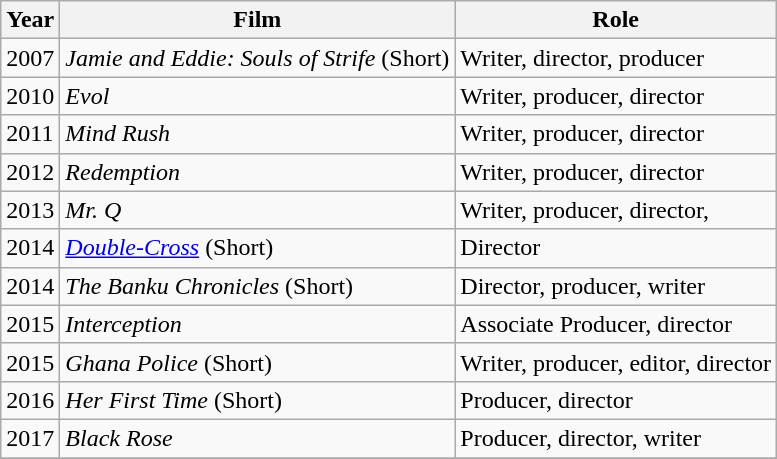<table class="wikitable sortable">
<tr>
<th>Year</th>
<th>Film</th>
<th>Role</th>
</tr>
<tr>
<td>2007</td>
<td><em>Jamie and Eddie: Souls of Strife</em> (Short)</td>
<td>Writer, director, producer</td>
</tr>
<tr>
<td>2010</td>
<td><em>Evol</em></td>
<td>Writer, producer, director</td>
</tr>
<tr>
<td>2011</td>
<td><em>Mind Rush</em></td>
<td>Writer, producer, director</td>
</tr>
<tr>
<td>2012</td>
<td><em>Redemption</em></td>
<td>Writer, producer, director</td>
</tr>
<tr>
<td>2013</td>
<td><em>Mr. Q</em></td>
<td>Writer, producer, director,</td>
</tr>
<tr>
<td>2014</td>
<td><em><a href='#'>Double-Cross</a></em> (Short)</td>
<td>Director</td>
</tr>
<tr>
<td>2014</td>
<td><em>The Banku Chronicles</em> (Short)</td>
<td>Director, producer, writer</td>
</tr>
<tr>
<td>2015</td>
<td><em>Interception</em></td>
<td>Associate Producer, director</td>
</tr>
<tr>
<td>2015</td>
<td><em>Ghana Police</em> (Short)</td>
<td>Writer, producer, editor, director</td>
</tr>
<tr>
<td>2016</td>
<td><em>Her First Time</em> (Short)</td>
<td>Producer, director</td>
</tr>
<tr>
<td>2017</td>
<td><em>Black Rose</em></td>
<td>Producer, director, writer</td>
</tr>
<tr>
</tr>
</table>
